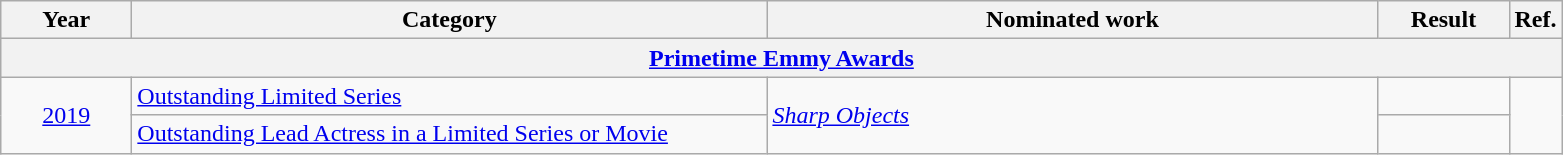<table class=wikitable>
<tr>
<th scope="col" style="width:5em;">Year</th>
<th scope="col" style="width:26em;">Category</th>
<th scope="col" style="width:25em;">Nominated work</th>
<th scope="col" style="width:5em;">Result</th>
<th>Ref.</th>
</tr>
<tr>
<th colspan=5><a href='#'>Primetime Emmy Awards</a></th>
</tr>
<tr>
<td style="text-align:center;", rowspan="2"><a href='#'>2019</a></td>
<td><a href='#'>Outstanding Limited Series</a></td>
<td rowspan="2"><em><a href='#'>Sharp Objects</a></em></td>
<td></td>
<td style="text-align:center;" rowspan="2"></td>
</tr>
<tr>
<td><a href='#'>Outstanding Lead Actress in a Limited Series or Movie</a></td>
<td></td>
</tr>
</table>
